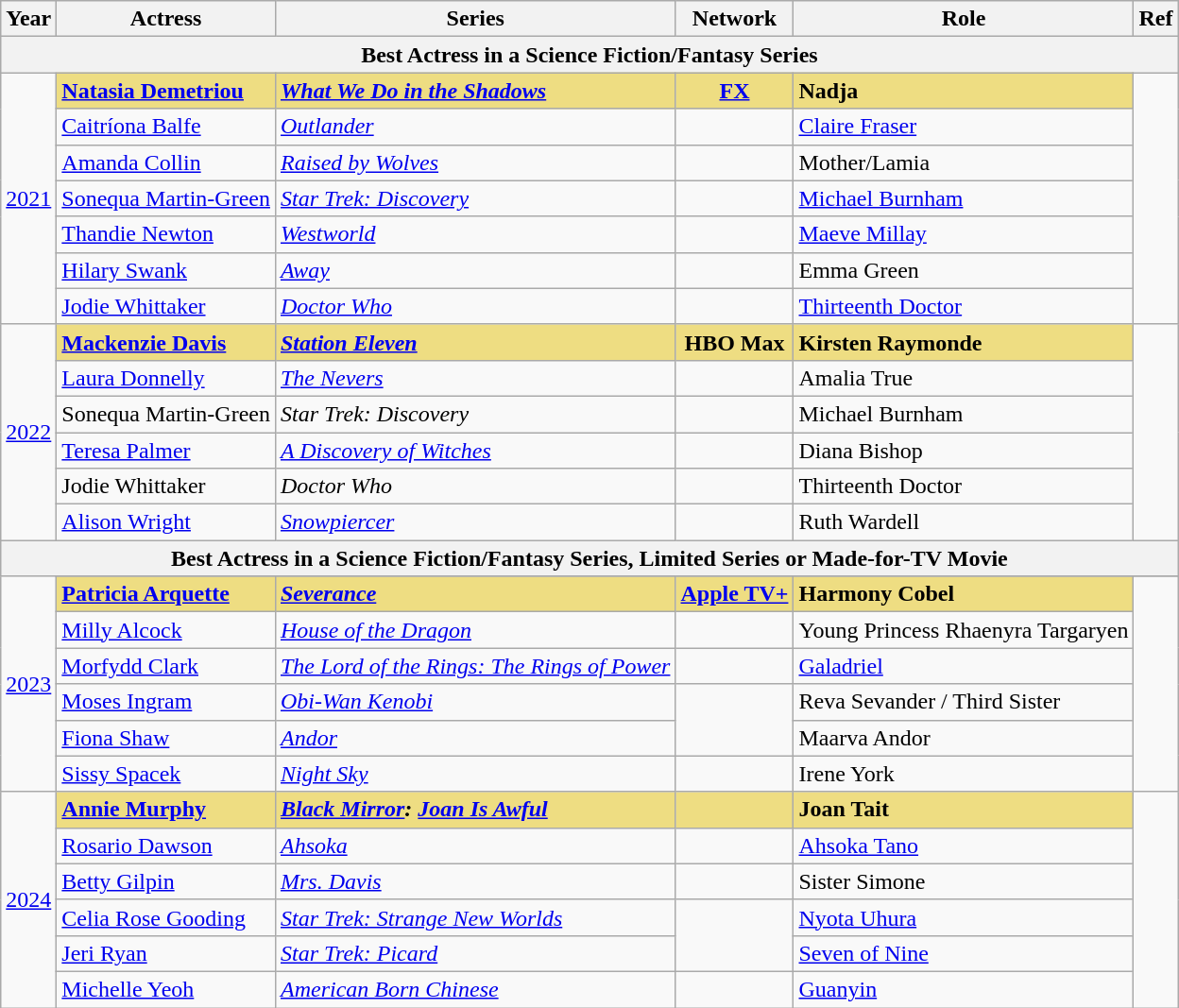<table class="wikitable">
<tr>
<th>Year</th>
<th>Actress</th>
<th>Series</th>
<th>Network</th>
<th>Role</th>
<th>Ref</th>
</tr>
<tr>
<th colspan="6">Best Actress in a Science Fiction/Fantasy Series</th>
</tr>
<tr>
<td rowspan="7"><a href='#'>2021</a></td>
<td style="background:#EEDD82;"><strong><a href='#'>Natasia Demetriou</a></strong></td>
<td style="background:#EEDD82;"><strong><em><a href='#'>What We Do in the Shadows</a></em></strong></td>
<td style="background:#EEDD82; text-align:center"><strong><a href='#'>FX</a></strong></td>
<td style="background:#EEDD82;"><strong>Nadja</strong></td>
<td rowspan="7"></td>
</tr>
<tr>
<td><a href='#'>Caitríona Balfe</a></td>
<td><em><a href='#'>Outlander</a></em></td>
<td></td>
<td><a href='#'>Claire Fraser</a></td>
</tr>
<tr>
<td><a href='#'>Amanda Collin</a></td>
<td><em><a href='#'>Raised by Wolves</a></em></td>
<td></td>
<td>Mother/Lamia</td>
</tr>
<tr>
<td><a href='#'>Sonequa Martin-Green</a></td>
<td><em><a href='#'>Star Trek: Discovery</a></em></td>
<td></td>
<td><a href='#'>Michael Burnham</a></td>
</tr>
<tr>
<td><a href='#'>Thandie Newton</a></td>
<td><em><a href='#'>Westworld</a></em></td>
<td></td>
<td><a href='#'>Maeve Millay</a></td>
</tr>
<tr>
<td><a href='#'>Hilary Swank</a></td>
<td><em><a href='#'>Away</a></em></td>
<td></td>
<td>Emma Green</td>
</tr>
<tr>
<td><a href='#'>Jodie Whittaker</a></td>
<td><em><a href='#'>Doctor Who</a></em></td>
<td></td>
<td><a href='#'>Thirteenth Doctor</a></td>
</tr>
<tr>
<td rowspan="6"><a href='#'>2022</a></td>
<td style="background:#EEDD82;"><strong><a href='#'>Mackenzie Davis</a></strong></td>
<td style="background:#EEDD82;"><strong><em><a href='#'>Station Eleven</a></em></strong></td>
<td style="background:#EEDD82; text-align:center"><strong>HBO Max</strong></td>
<td style="background:#EEDD82;"><strong>Kirsten Raymonde</strong></td>
<td rowspan="6"></td>
</tr>
<tr>
<td><a href='#'>Laura Donnelly</a></td>
<td><em><a href='#'>The Nevers</a></em></td>
<td></td>
<td>Amalia True</td>
</tr>
<tr>
<td>Sonequa Martin-Green</td>
<td><em>Star Trek: Discovery</em></td>
<td></td>
<td>Michael Burnham</td>
</tr>
<tr>
<td><a href='#'>Teresa Palmer</a></td>
<td><em><a href='#'>A Discovery of Witches</a></em></td>
<td></td>
<td>Diana Bishop</td>
</tr>
<tr>
<td>Jodie Whittaker</td>
<td><em>Doctor Who</em></td>
<td></td>
<td>Thirteenth Doctor</td>
</tr>
<tr>
<td><a href='#'>Alison Wright</a></td>
<td><em><a href='#'>Snowpiercer</a></em></td>
<td></td>
<td>Ruth Wardell</td>
</tr>
<tr>
<th colspan="6">Best Actress in a Science Fiction/Fantasy Series, Limited Series or Made-for-TV Movie</th>
</tr>
<tr>
<td rowspan="7"><a href='#'>2023</a></td>
</tr>
<tr>
<td style="background:#EEDD82;"><strong><a href='#'>Patricia Arquette</a></strong></td>
<td style="background:#EEDD82;"><strong><em><a href='#'>Severance</a></em></strong></td>
<td style="background:#EEDD82; text-align:center"><strong><a href='#'>Apple TV+</a></strong></td>
<td style="background:#EEDD82;"><strong>Harmony Cobel</strong></td>
<td rowspan="6"></td>
</tr>
<tr>
<td><a href='#'>Milly Alcock</a></td>
<td><em><a href='#'>House of the Dragon</a></em></td>
<td></td>
<td>Young Princess Rhaenyra Targaryen</td>
</tr>
<tr>
<td><a href='#'>Morfydd Clark</a></td>
<td><em><a href='#'>The Lord of the Rings: The Rings of Power</a></em></td>
<td></td>
<td><a href='#'>Galadriel</a></td>
</tr>
<tr>
<td><a href='#'>Moses Ingram</a></td>
<td><em><a href='#'>Obi-Wan Kenobi</a></em></td>
<td rowspan="2"></td>
<td>Reva Sevander / Third Sister</td>
</tr>
<tr>
<td><a href='#'>Fiona Shaw</a></td>
<td><em><a href='#'>Andor</a></em></td>
<td>Maarva Andor</td>
</tr>
<tr>
<td><a href='#'>Sissy Spacek</a></td>
<td><em><a href='#'>Night Sky</a></em></td>
<td></td>
<td>Irene York</td>
</tr>
<tr>
<td rowspan="6"><a href='#'>2024</a></td>
<td style="background:#EEDD82;"><strong><a href='#'>Annie Murphy</a></strong></td>
<td style="background:#EEDD82;"><strong><em><a href='#'>Black Mirror</a>: <a href='#'>Joan Is Awful</a></em></strong></td>
<td style="background:#EEDD82;"></td>
<td style="background:#EEDD82;"><strong>Joan Tait</strong></td>
<td rowspan="6"></td>
</tr>
<tr>
<td><a href='#'>Rosario Dawson</a></td>
<td><em><a href='#'>Ahsoka</a></em></td>
<td></td>
<td><a href='#'>Ahsoka Tano</a></td>
</tr>
<tr>
<td><a href='#'>Betty Gilpin</a></td>
<td><em><a href='#'>Mrs. Davis</a></em></td>
<td></td>
<td>Sister Simone</td>
</tr>
<tr>
<td><a href='#'>Celia Rose Gooding</a></td>
<td><em><a href='#'>Star Trek: Strange New Worlds</a></em></td>
<td rowspan="2"></td>
<td><a href='#'>Nyota Uhura</a></td>
</tr>
<tr>
<td><a href='#'>Jeri Ryan</a></td>
<td><em><a href='#'>Star Trek: Picard</a></em></td>
<td><a href='#'>Seven of Nine</a></td>
</tr>
<tr>
<td><a href='#'>Michelle Yeoh</a></td>
<td><em><a href='#'>American Born Chinese</a></em></td>
<td></td>
<td><a href='#'>Guanyin</a></td>
</tr>
</table>
